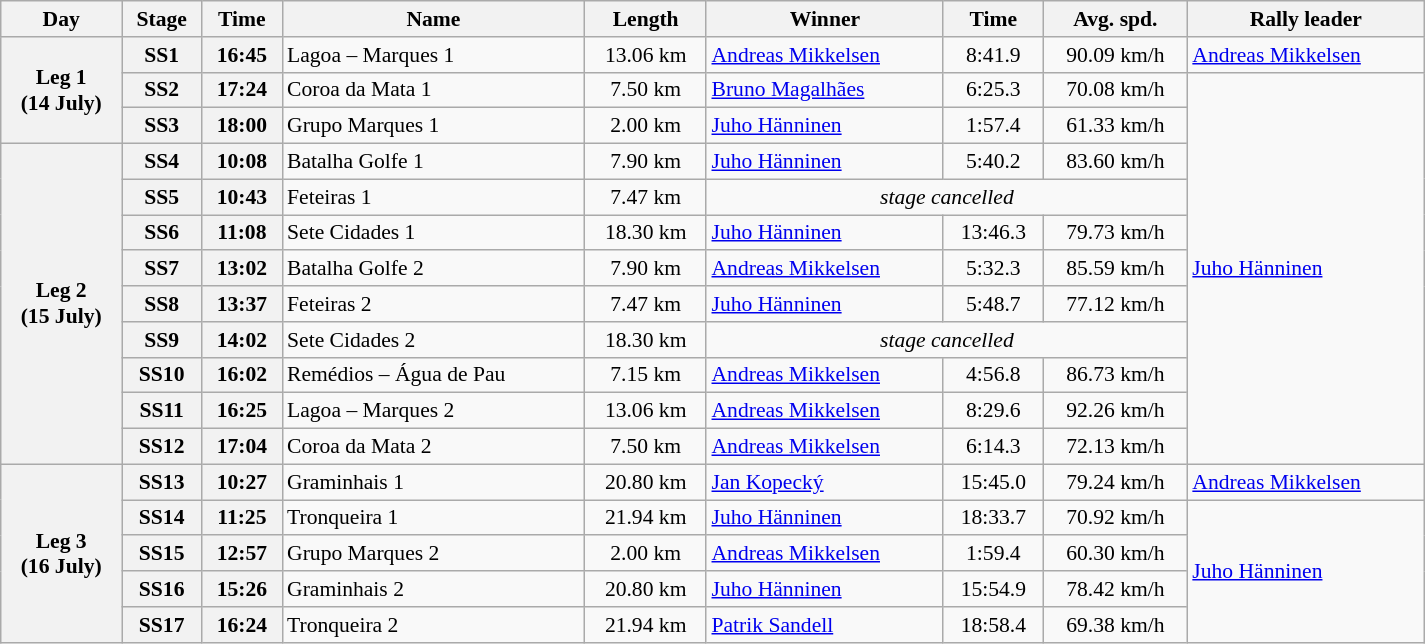<table class="wikitable" width=100% style="text-align: center; font-size: 90%; max-width: 950px;">
<tr>
<th>Day</th>
<th>Stage</th>
<th>Time</th>
<th>Name</th>
<th>Length</th>
<th>Winner</th>
<th>Time</th>
<th>Avg. spd.</th>
<th>Rally leader</th>
</tr>
<tr>
<th rowspan="3">Leg 1<br>(14 July)</th>
<th>SS1</th>
<th>16:45</th>
<td align=left>Lagoa – Marques 1</td>
<td>13.06 km</td>
<td align=left> <a href='#'>Andreas Mikkelsen</a></td>
<td>8:41.9</td>
<td>90.09 km/h</td>
<td align=left> <a href='#'>Andreas Mikkelsen</a></td>
</tr>
<tr>
<th>SS2</th>
<th>17:24</th>
<td align=left>Coroa da Mata 1</td>
<td>7.50 km</td>
<td align=left> <a href='#'>Bruno Magalhães</a></td>
<td>6:25.3</td>
<td>70.08 km/h</td>
<td align=left rowspan=11> <a href='#'>Juho Hänninen</a></td>
</tr>
<tr>
<th>SS3</th>
<th>18:00</th>
<td align=left>Grupo Marques 1</td>
<td>2.00 km</td>
<td align=left> <a href='#'>Juho Hänninen</a></td>
<td>1:57.4</td>
<td>61.33 km/h</td>
</tr>
<tr>
<th rowspan="9">Leg 2<br>(15 July)</th>
<th>SS4</th>
<th>10:08</th>
<td align=left>Batalha Golfe 1</td>
<td>7.90 km</td>
<td align=left> <a href='#'>Juho Hänninen</a></td>
<td>5:40.2</td>
<td>83.60 km/h</td>
</tr>
<tr>
<th>SS5</th>
<th>10:43</th>
<td align=left>Feteiras 1</td>
<td>7.47 km</td>
<td align=center colspan=3><em>stage cancelled</em></td>
</tr>
<tr>
<th>SS6</th>
<th>11:08</th>
<td align=left>Sete Cidades 1</td>
<td>18.30 km</td>
<td align=left> <a href='#'>Juho Hänninen</a></td>
<td>13:46.3</td>
<td>79.73 km/h</td>
</tr>
<tr>
<th>SS7</th>
<th>13:02</th>
<td align=left>Batalha Golfe 2</td>
<td>7.90 km</td>
<td align=left> <a href='#'>Andreas Mikkelsen</a></td>
<td>5:32.3</td>
<td>85.59 km/h</td>
</tr>
<tr>
<th>SS8</th>
<th>13:37</th>
<td align=left>Feteiras 2</td>
<td>7.47 km</td>
<td align=left> <a href='#'>Juho Hänninen</a></td>
<td>5:48.7</td>
<td>77.12 km/h</td>
</tr>
<tr>
<th>SS9</th>
<th>14:02</th>
<td align=left>Sete Cidades 2</td>
<td>18.30 km</td>
<td align=center colspan=3><em>stage cancelled</em></td>
</tr>
<tr>
<th>SS10</th>
<th>16:02</th>
<td align=left>Remédios – Água de Pau</td>
<td>7.15 km</td>
<td align=left> <a href='#'>Andreas Mikkelsen</a></td>
<td>4:56.8</td>
<td>86.73 km/h</td>
</tr>
<tr>
<th>SS11</th>
<th>16:25</th>
<td align=left>Lagoa – Marques 2</td>
<td>13.06 km</td>
<td align=left> <a href='#'>Andreas Mikkelsen</a></td>
<td>8:29.6</td>
<td>92.26 km/h</td>
</tr>
<tr>
<th>SS12</th>
<th>17:04</th>
<td align=left>Coroa da Mata 2</td>
<td>7.50 km</td>
<td align=left> <a href='#'>Andreas Mikkelsen</a></td>
<td>6:14.3</td>
<td>72.13 km/h</td>
</tr>
<tr>
<th rowspan="5">Leg 3<br>(16 July)</th>
<th>SS13</th>
<th>10:27</th>
<td align=left>Graminhais 1</td>
<td>20.80 km</td>
<td align=left> <a href='#'>Jan Kopecký</a></td>
<td>15:45.0</td>
<td>79.24 km/h</td>
<td align=left> <a href='#'>Andreas Mikkelsen</a></td>
</tr>
<tr>
<th>SS14</th>
<th>11:25</th>
<td align=left>Tronqueira 1</td>
<td>21.94 km</td>
<td align=left> <a href='#'>Juho Hänninen</a></td>
<td>18:33.7</td>
<td>70.92 km/h</td>
<td align=left rowspan=4> <a href='#'>Juho Hänninen</a></td>
</tr>
<tr>
<th>SS15</th>
<th>12:57</th>
<td align=left>Grupo Marques 2</td>
<td>2.00 km</td>
<td align=left> <a href='#'>Andreas Mikkelsen</a></td>
<td>1:59.4</td>
<td>60.30 km/h</td>
</tr>
<tr>
<th>SS16</th>
<th>15:26</th>
<td align=left>Graminhais 2</td>
<td>20.80 km</td>
<td align=left> <a href='#'>Juho Hänninen</a></td>
<td>15:54.9</td>
<td>78.42 km/h</td>
</tr>
<tr>
<th>SS17</th>
<th>16:24</th>
<td align=left>Tronqueira 2</td>
<td>21.94 km</td>
<td align=left> <a href='#'>Patrik Sandell</a></td>
<td>18:58.4</td>
<td>69.38 km/h</td>
</tr>
</table>
